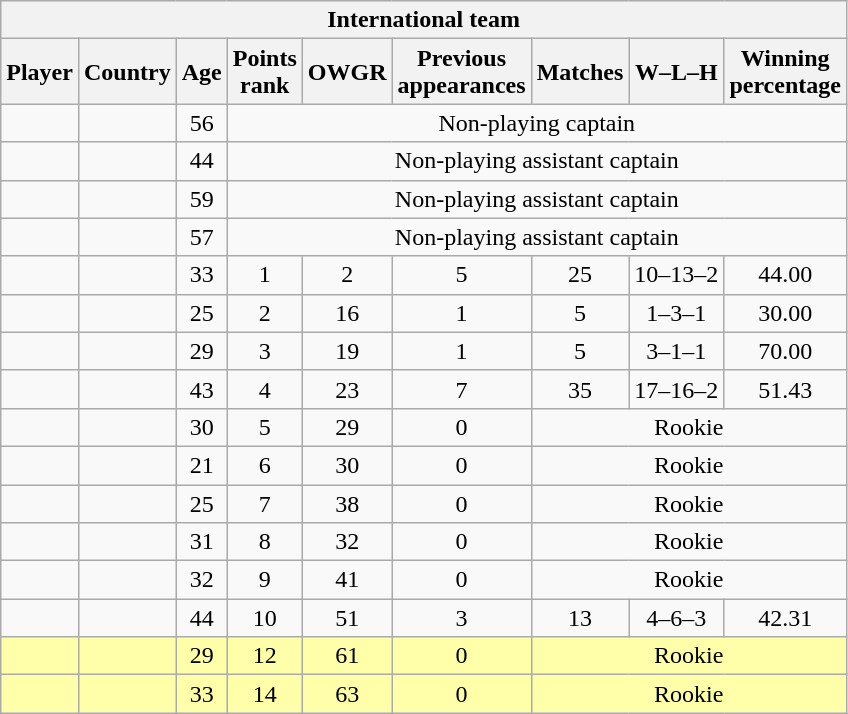<table class="wikitable sortable" style="text-align:center">
<tr>
<th colspan=9>International team</th>
</tr>
<tr>
<th>Player</th>
<th>Country</th>
<th>Age</th>
<th data-sort-type="number">Points<br>rank</th>
<th data-sort-type="number">OWGR</th>
<th data-sort-type="number">Previous<br>appearances</th>
<th data-sort-type="number">Matches</th>
<th data-sort-type="number">W–L–H</th>
<th data-sort-type="number">Winning<br>percentage</th>
</tr>
<tr>
<td align=left></td>
<td align=left></td>
<td>56</td>
<td colspan=6>Non-playing captain</td>
</tr>
<tr>
<td align=left></td>
<td align=left></td>
<td>44</td>
<td colspan=6>Non-playing assistant captain</td>
</tr>
<tr>
<td align=left></td>
<td align=left></td>
<td>59</td>
<td colspan=6>Non-playing assistant captain</td>
</tr>
<tr>
<td align=left></td>
<td align=left></td>
<td>57</td>
<td colspan=6>Non-playing assistant captain</td>
</tr>
<tr>
<td align=left></td>
<td align=left></td>
<td>33</td>
<td>1</td>
<td>2</td>
<td>5</td>
<td>25</td>
<td>10–13–2</td>
<td>44.00</td>
</tr>
<tr>
<td align=left></td>
<td align=left></td>
<td>25</td>
<td>2</td>
<td>16</td>
<td>1</td>
<td>5</td>
<td>1–3–1</td>
<td>30.00</td>
</tr>
<tr>
<td align=left></td>
<td align=left></td>
<td>29</td>
<td>3</td>
<td>19</td>
<td>1</td>
<td>5</td>
<td>3–1–1</td>
<td>70.00</td>
</tr>
<tr>
<td align=left></td>
<td align=left></td>
<td>43</td>
<td>4</td>
<td>23</td>
<td>7</td>
<td>35</td>
<td>17–16–2</td>
<td>51.43</td>
</tr>
<tr>
<td align=left></td>
<td align=left></td>
<td>30</td>
<td>5</td>
<td>29</td>
<td>0</td>
<td colspan=3>Rookie</td>
</tr>
<tr>
<td align=left></td>
<td align=left></td>
<td>21</td>
<td>6</td>
<td>30</td>
<td>0</td>
<td colspan=3>Rookie</td>
</tr>
<tr>
<td align=left></td>
<td align=left></td>
<td>25</td>
<td>7</td>
<td>38</td>
<td>0</td>
<td colspan=3>Rookie</td>
</tr>
<tr>
<td align=left></td>
<td align=left></td>
<td>31</td>
<td>8</td>
<td>32</td>
<td>0</td>
<td colspan=3>Rookie</td>
</tr>
<tr>
<td align=left></td>
<td align=left></td>
<td>32</td>
<td>9</td>
<td>41</td>
<td>0</td>
<td colspan=3>Rookie</td>
</tr>
<tr>
<td align=left></td>
<td align=left></td>
<td>44</td>
<td>10</td>
<td>51</td>
<td>3</td>
<td>13</td>
<td>4–6–3</td>
<td>42.31</td>
</tr>
<tr style="background:#ffa;">
<td align=left></td>
<td align=left></td>
<td>29</td>
<td>12</td>
<td>61</td>
<td>0</td>
<td colspan=3>Rookie</td>
</tr>
<tr style="background:#ffa;">
<td align=left></td>
<td align=left></td>
<td>33</td>
<td>14</td>
<td>63</td>
<td>0</td>
<td colspan=3>Rookie</td>
</tr>
</table>
